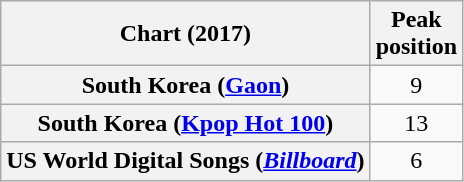<table class="wikitable plainrowheaders" style="text-align:center">
<tr>
<th scope="col">Chart (2017)</th>
<th scope="col">Peak<br> position</th>
</tr>
<tr>
<th scope="row">South Korea (<a href='#'>Gaon</a>)</th>
<td>9</td>
</tr>
<tr>
<th scope="row">South Korea (<a href='#'>Kpop Hot 100</a>)</th>
<td>13</td>
</tr>
<tr>
<th scope="row">US World Digital Songs (<a href='#'><em>Billboard</em></a>)</th>
<td>6</td>
</tr>
</table>
